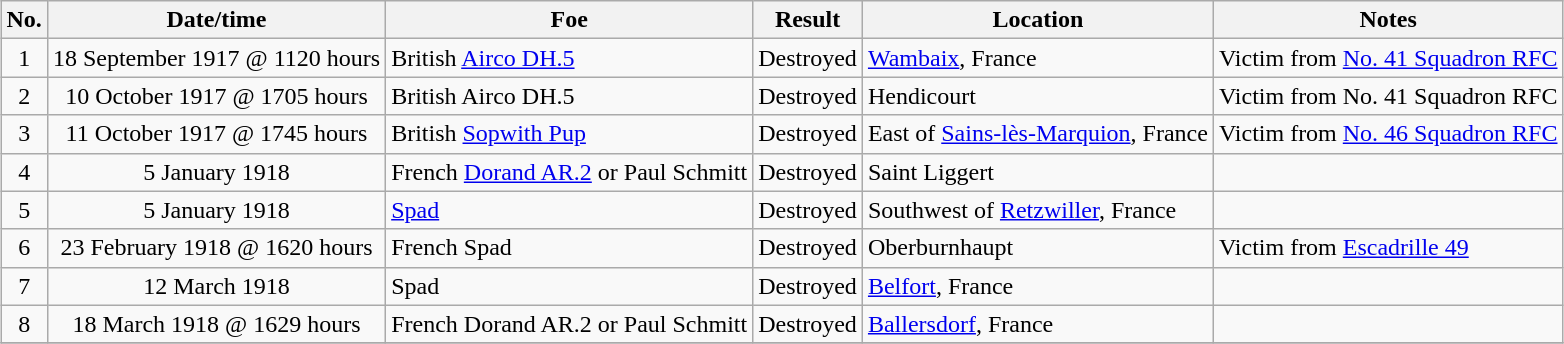<table class="wikitable" border="1" style="margin: 1em auto 1em auto">
<tr>
<th>No.</th>
<th>Date/time</th>
<th>Foe</th>
<th>Result</th>
<th>Location</th>
<th>Notes</th>
</tr>
<tr>
<td align="center">1</td>
<td align="center">18 September 1917 @ 1120 hours</td>
<td>British <a href='#'>Airco DH.5</a></td>
<td>Destroyed</td>
<td><a href='#'>Wambaix</a>, France</td>
<td>Victim from <a href='#'>No. 41 Squadron RFC</a></td>
</tr>
<tr>
<td align="center">2</td>
<td align="center">10 October 1917 @ 1705 hours</td>
<td>British Airco DH.5</td>
<td>Destroyed</td>
<td>Hendicourt</td>
<td>Victim from No. 41 Squadron RFC</td>
</tr>
<tr>
<td align="center">3</td>
<td align="center">11 October 1917 @ 1745 hours</td>
<td>British <a href='#'>Sopwith Pup</a></td>
<td>Destroyed</td>
<td>East of <a href='#'>Sains-lès-Marquion</a>, France</td>
<td>Victim from <a href='#'>No. 46 Squadron RFC</a></td>
</tr>
<tr>
<td align="center">4</td>
<td align="center">5 January 1918</td>
<td>French <a href='#'>Dorand AR.2</a> or Paul Schmitt</td>
<td>Destroyed</td>
<td>Saint Liggert</td>
<td></td>
</tr>
<tr>
<td align="center">5</td>
<td align="center">5 January 1918</td>
<td><a href='#'>Spad</a></td>
<td>Destroyed</td>
<td>Southwest of <a href='#'>Retzwiller</a>, France</td>
<td></td>
</tr>
<tr>
<td align="center">6</td>
<td align="center">23 February 1918 @ 1620 hours</td>
<td>French Spad</td>
<td>Destroyed</td>
<td>Oberburnhaupt</td>
<td>Victim from <a href='#'>Escadrille 49</a></td>
</tr>
<tr>
<td align="center">7</td>
<td align="center">12 March 1918</td>
<td>Spad</td>
<td>Destroyed</td>
<td><a href='#'>Belfort</a>, France</td>
<td></td>
</tr>
<tr>
<td align="center">8</td>
<td align="center">18 March 1918 @ 1629 hours</td>
<td>French Dorand AR.2 or Paul Schmitt</td>
<td>Destroyed</td>
<td><a href='#'>Ballersdorf</a>, France</td>
<td></td>
</tr>
<tr>
</tr>
</table>
